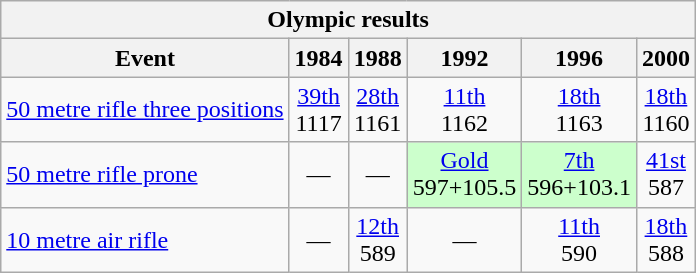<table class="wikitable" style="text-align: center">
<tr>
<th colspan=6>Olympic results</th>
</tr>
<tr>
<th>Event</th>
<th>1984</th>
<th>1988</th>
<th>1992</th>
<th>1996</th>
<th>2000</th>
</tr>
<tr>
<td align=left><a href='#'>50 metre rifle three positions</a></td>
<td><a href='#'>39th</a><br>1117</td>
<td><a href='#'>28th</a><br>1161</td>
<td><a href='#'>11th</a><br>1162</td>
<td><a href='#'>18th</a><br>1163</td>
<td><a href='#'>18th</a><br>1160</td>
</tr>
<tr>
<td align=left><a href='#'>50 metre rifle prone</a></td>
<td>—</td>
<td>—</td>
<td style="background: #ccffcc"> <a href='#'>Gold</a><br>597+105.5</td>
<td style="background: #ccffcc"><a href='#'>7th</a><br>596+103.1</td>
<td><a href='#'>41st</a><br>587</td>
</tr>
<tr>
<td align=left><a href='#'>10 metre air rifle</a></td>
<td>—</td>
<td><a href='#'>12th</a><br>589</td>
<td>—</td>
<td><a href='#'>11th</a><br>590</td>
<td><a href='#'>18th</a><br>588</td>
</tr>
</table>
